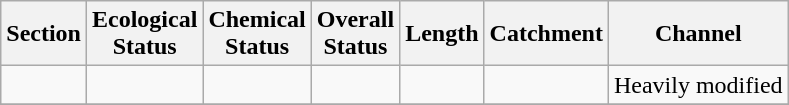<table class="wikitable">
<tr>
<th>Section</th>
<th>Ecological<br>Status</th>
<th>Chemical<br>Status</th>
<th>Overall<br>Status</th>
<th>Length</th>
<th>Catchment</th>
<th>Channel</th>
</tr>
<tr>
<td></td>
<td></td>
<td></td>
<td></td>
<td></td>
<td></td>
<td>Heavily modified</td>
</tr>
<tr>
</tr>
</table>
